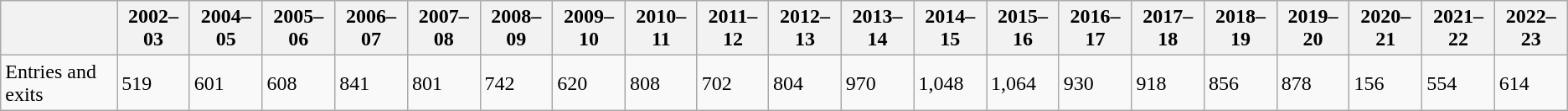<table class="wikitable">
<tr>
<th></th>
<th>2002–03</th>
<th>2004–05</th>
<th>2005–06</th>
<th>2006–07</th>
<th>2007–08</th>
<th>2008–09</th>
<th>2009–10</th>
<th>2010–11</th>
<th>2011–12</th>
<th>2012–13</th>
<th>2013–14</th>
<th>2014–15</th>
<th>2015–16</th>
<th>2016–17</th>
<th>2017–18</th>
<th>2018–19</th>
<th>2019–20</th>
<th>2020–21</th>
<th>2021–22</th>
<th>2022–23</th>
</tr>
<tr>
<td>Entries and exits</td>
<td>519</td>
<td>601</td>
<td>608</td>
<td>841</td>
<td>801</td>
<td>742</td>
<td>620</td>
<td>808</td>
<td>702</td>
<td>804</td>
<td>970</td>
<td>1,048</td>
<td>1,064</td>
<td>930</td>
<td>918</td>
<td>856</td>
<td>878</td>
<td>156</td>
<td>554</td>
<td>614</td>
</tr>
</table>
